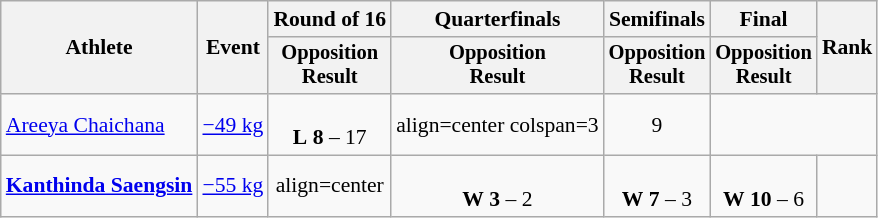<table class="wikitable" style="font-size:90%;">
<tr>
<th rowspan=2>Athlete</th>
<th rowspan=2>Event</th>
<th>Round of 16</th>
<th>Quarterfinals</th>
<th>Semifinals</th>
<th>Final</th>
<th rowspan=2>Rank</th>
</tr>
<tr style="font-size:95%">
<th>Opposition<br>Result</th>
<th>Opposition<br>Result</th>
<th>Opposition<br>Result</th>
<th>Opposition<br>Result</th>
</tr>
<tr align=center>
<td align=left><a href='#'>Areeya Chaichana</a></td>
<td align=left><a href='#'>−49 kg</a></td>
<td align=center><br><strong>L</strong> <strong>8</strong> – 17</td>
<td>align=center colspan=3 </td>
<td align=center>9</td>
</tr>
<tr align=center>
<td align=left><strong><a href='#'>Kanthinda Saengsin</a></strong></td>
<td align=left><a href='#'>−55 kg</a></td>
<td>align=center </td>
<td align=center><br><strong>W</strong> <strong>3</strong> – 2</td>
<td align=center><br><strong>W</strong> <strong>7</strong> – 3</td>
<td align=center><br><strong>W</strong> <strong>10</strong> – 6</td>
<td align=center></td>
</tr>
</table>
